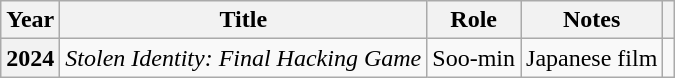<table class="wikitable plainrowheaders">
<tr>
<th scope="col">Year</th>
<th scope="col">Title</th>
<th scope="col">Role</th>
<th scope="col">Notes</th>
<th scope="col" class="unsortable"></th>
</tr>
<tr>
<th scope="row">2024</th>
<td><em>Stolen Identity: Final Hacking Game</em></td>
<td>Soo-min</td>
<td>Japanese film</td>
<td style="text-align:center"></td>
</tr>
</table>
